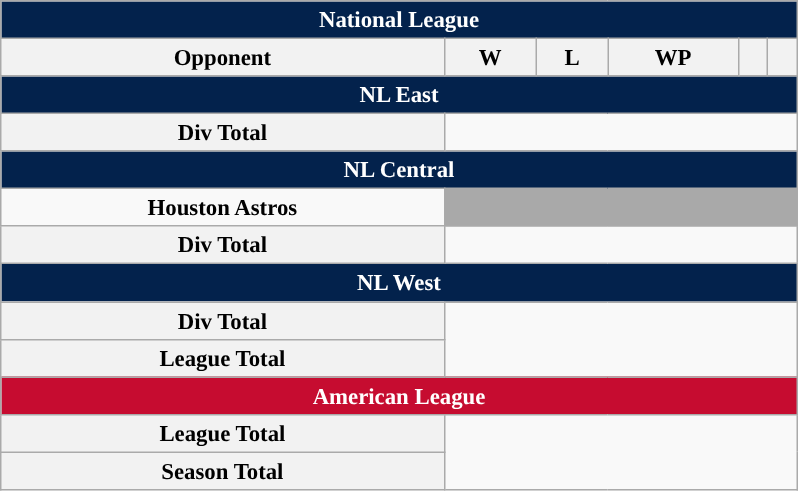<table class="wikitable" style="margin:1em auto; font-size:95%; text-align:center; width:35em;">
<tr>
<th colspan="7" style="background:#03224c; color:#ffffff;">National League</th>
</tr>
<tr>
<th>Opponent</th>
<th>W</th>
<th>L</th>
<th>WP</th>
<th></th>
<th></th>
</tr>
<tr>
<th colspan="7" style="background:#03224c; color:#ffffff;">NL East</th>
</tr>
<tr>
<th>Div Total</th>
</tr>
<tr>
<th colspan="7" style="background:#03224c; color:#ffffff;">NL Central</th>
</tr>
<tr>
<td><span><strong>Houston Astros</strong></span></td>
<td colspan=5 style="background:darkgray;"></td>
</tr>
<tr>
<th>Div Total</th>
</tr>
<tr>
<th colspan="7" style="background:#03224c; color:#ffffff;">NL West</th>
</tr>
<tr>
<th>Div Total</th>
</tr>
<tr>
<th>League Total</th>
</tr>
<tr>
<th colspan="7" style="background:#c60c30; color:#ffffff;">American League</th>
</tr>
<tr>
<th>League Total</th>
</tr>
<tr>
<th>Season Total</th>
</tr>
</table>
